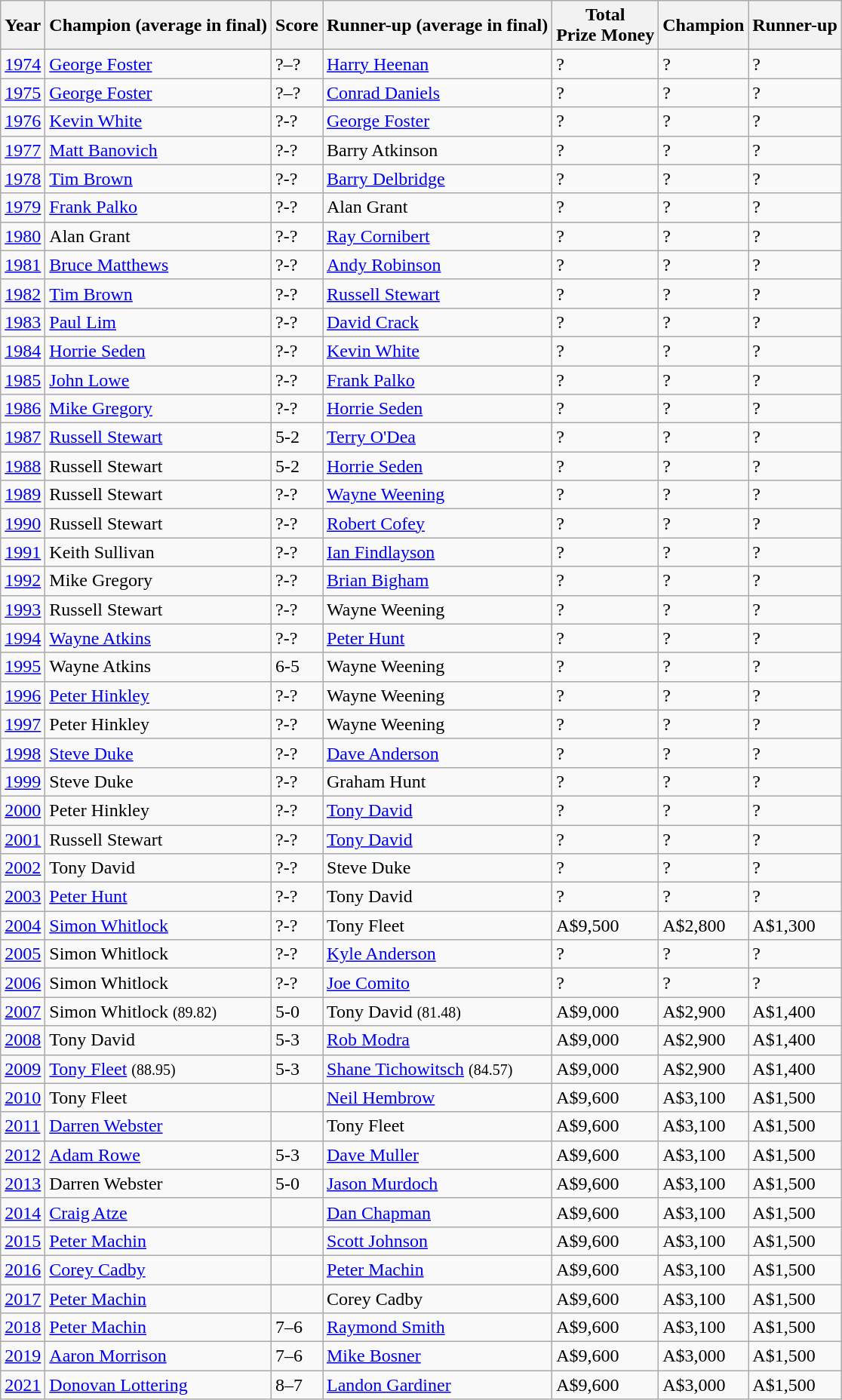<table class="wikitable">
<tr>
<th>Year</th>
<th>Champion (average in final)</th>
<th>Score</th>
<th>Runner-up (average in final)</th>
<th>Total<br>Prize Money</th>
<th>Champion</th>
<th>Runner-up</th>
</tr>
<tr>
<td><a href='#'>1974</a></td>
<td> <a href='#'>George Foster</a></td>
<td>?–?</td>
<td> <a href='#'>Harry Heenan</a></td>
<td>?</td>
<td>?</td>
<td>?</td>
</tr>
<tr>
<td><a href='#'>1975</a></td>
<td> <a href='#'>George Foster</a></td>
<td>?–?</td>
<td> <a href='#'>Conrad Daniels</a></td>
<td>?</td>
<td>?</td>
<td>?</td>
</tr>
<tr>
<td><a href='#'>1976</a></td>
<td> <a href='#'>Kevin White</a></td>
<td>?-?</td>
<td> <a href='#'>George Foster</a></td>
<td>?</td>
<td>?</td>
<td>?</td>
</tr>
<tr>
<td><a href='#'>1977</a></td>
<td> <a href='#'>Matt Banovich</a></td>
<td>?-?</td>
<td> Barry Atkinson</td>
<td>?</td>
<td>?</td>
<td>?</td>
</tr>
<tr>
<td><a href='#'>1978</a></td>
<td> <a href='#'>Tim Brown</a></td>
<td>?-?</td>
<td> <a href='#'>Barry Delbridge</a></td>
<td>?</td>
<td>?</td>
<td>?</td>
</tr>
<tr>
<td><a href='#'>1979</a></td>
<td> <a href='#'>Frank Palko</a></td>
<td>?-?</td>
<td> Alan Grant</td>
<td>?</td>
<td>?</td>
<td>?</td>
</tr>
<tr>
<td><a href='#'>1980</a></td>
<td> Alan Grant</td>
<td>?-?</td>
<td> <a href='#'>Ray Cornibert</a></td>
<td>?</td>
<td>?</td>
<td>?</td>
</tr>
<tr>
<td><a href='#'>1981</a></td>
<td> <a href='#'>Bruce Matthews</a></td>
<td>?-?</td>
<td> <a href='#'>Andy Robinson</a></td>
<td>?</td>
<td>?</td>
<td>?</td>
</tr>
<tr>
<td><a href='#'>1982</a></td>
<td> <a href='#'>Tim Brown</a></td>
<td>?-?</td>
<td> <a href='#'>Russell Stewart</a></td>
<td>?</td>
<td>?</td>
<td>?</td>
</tr>
<tr>
<td><a href='#'>1983</a></td>
<td> <a href='#'>Paul Lim</a></td>
<td>?-?</td>
<td> <a href='#'>David Crack</a></td>
<td>?</td>
<td>?</td>
<td>?</td>
</tr>
<tr>
<td><a href='#'>1984</a></td>
<td> <a href='#'>Horrie Seden</a></td>
<td>?-?</td>
<td> <a href='#'>Kevin White</a></td>
<td>?</td>
<td>?</td>
<td>?</td>
</tr>
<tr>
<td><a href='#'>1985</a></td>
<td> <a href='#'>John Lowe</a></td>
<td>?-?</td>
<td> <a href='#'>Frank Palko</a></td>
<td>?</td>
<td>?</td>
<td>?</td>
</tr>
<tr>
<td><a href='#'>1986</a></td>
<td> <a href='#'>Mike Gregory</a></td>
<td>?-?</td>
<td> <a href='#'>Horrie Seden</a></td>
<td>?</td>
<td>?</td>
<td>?</td>
</tr>
<tr>
<td><a href='#'>1987</a></td>
<td> <a href='#'>Russell Stewart</a></td>
<td>5-2</td>
<td> <a href='#'>Terry O'Dea</a></td>
<td>?</td>
<td>?</td>
<td>?</td>
</tr>
<tr>
<td><a href='#'>1988</a></td>
<td> Russell Stewart</td>
<td>5-2</td>
<td> <a href='#'>Horrie Seden</a></td>
<td>?</td>
<td>?</td>
<td>?</td>
</tr>
<tr>
<td><a href='#'>1989</a></td>
<td> Russell Stewart</td>
<td>?-?</td>
<td> <a href='#'>Wayne Weening</a></td>
<td>?</td>
<td>?</td>
<td>?</td>
</tr>
<tr>
<td><a href='#'>1990</a></td>
<td> Russell Stewart</td>
<td>?-?</td>
<td> <a href='#'>Robert Cofey</a></td>
<td>?</td>
<td>?</td>
<td>?</td>
</tr>
<tr>
<td><a href='#'>1991</a></td>
<td> Keith Sullivan</td>
<td>?-?</td>
<td> <a href='#'>Ian Findlayson</a></td>
<td>?</td>
<td>?</td>
<td>?</td>
</tr>
<tr>
<td><a href='#'>1992</a></td>
<td> Mike Gregory</td>
<td>?-?</td>
<td> <a href='#'>Brian Bigham</a></td>
<td>?</td>
<td>?</td>
<td>?</td>
</tr>
<tr>
<td><a href='#'>1993</a></td>
<td> Russell Stewart</td>
<td>?-?</td>
<td> Wayne Weening</td>
<td>?</td>
<td>?</td>
<td>?</td>
</tr>
<tr>
<td><a href='#'>1994</a></td>
<td> <a href='#'>Wayne Atkins</a></td>
<td>?-?</td>
<td> <a href='#'>Peter Hunt</a></td>
<td>?</td>
<td>?</td>
<td>?</td>
</tr>
<tr>
<td><a href='#'>1995</a></td>
<td> Wayne Atkins</td>
<td>6-5</td>
<td> Wayne Weening</td>
<td>?</td>
<td>?</td>
<td>?</td>
</tr>
<tr>
<td><a href='#'>1996</a></td>
<td> <a href='#'>Peter Hinkley</a></td>
<td>?-?</td>
<td> Wayne Weening</td>
<td>?</td>
<td>?</td>
<td>?</td>
</tr>
<tr>
<td><a href='#'>1997</a></td>
<td> Peter Hinkley</td>
<td>?-?</td>
<td> Wayne Weening</td>
<td>?</td>
<td>?</td>
<td>?</td>
</tr>
<tr>
<td><a href='#'>1998</a></td>
<td> <a href='#'>Steve Duke</a></td>
<td>?-?</td>
<td> <a href='#'>Dave Anderson</a></td>
<td>?</td>
<td>?</td>
<td>?</td>
</tr>
<tr>
<td><a href='#'>1999</a></td>
<td> Steve Duke</td>
<td>?-?</td>
<td> Graham Hunt</td>
<td>?</td>
<td>?</td>
<td>?</td>
</tr>
<tr>
<td><a href='#'>2000</a></td>
<td> Peter Hinkley</td>
<td>?-?</td>
<td> <a href='#'>Tony David</a></td>
<td>?</td>
<td>?</td>
<td>?</td>
</tr>
<tr>
<td><a href='#'>2001</a></td>
<td> Russell Stewart</td>
<td>?-?</td>
<td> <a href='#'>Tony David</a></td>
<td>?</td>
<td>?</td>
<td>?</td>
</tr>
<tr>
<td><a href='#'>2002</a></td>
<td> Tony David</td>
<td>?-?</td>
<td> Steve Duke</td>
<td>?</td>
<td>?</td>
<td>?</td>
</tr>
<tr>
<td><a href='#'>2003</a></td>
<td> <a href='#'>Peter Hunt</a></td>
<td>?-?</td>
<td> Tony David</td>
<td>?</td>
<td>?</td>
<td>?</td>
</tr>
<tr>
<td><a href='#'>2004</a></td>
<td> <a href='#'>Simon Whitlock</a></td>
<td>?-?</td>
<td> Tony Fleet</td>
<td>A$9,500</td>
<td>A$2,800</td>
<td>A$1,300</td>
</tr>
<tr>
<td><a href='#'>2005</a></td>
<td> Simon Whitlock</td>
<td>?-?</td>
<td> <a href='#'>Kyle Anderson</a></td>
<td>?</td>
<td>?</td>
<td>?</td>
</tr>
<tr>
<td><a href='#'>2006</a></td>
<td> Simon Whitlock</td>
<td>?-?</td>
<td> <a href='#'>Joe Comito</a></td>
<td>?</td>
<td>?</td>
<td>?</td>
</tr>
<tr>
<td><a href='#'>2007</a></td>
<td> Simon Whitlock <small><span>(89.82)</span></small></td>
<td>5-0</td>
<td> Tony David  <small><span>(81.48)</span></small></td>
<td>A$9,000</td>
<td>A$2,900</td>
<td>A$1,400</td>
</tr>
<tr>
<td><a href='#'>2008</a></td>
<td> Tony David</td>
<td>5-3</td>
<td> <a href='#'>Rob Modra</a></td>
<td>A$9,000</td>
<td>A$2,900</td>
<td>A$1,400</td>
</tr>
<tr>
<td><a href='#'>2009</a></td>
<td> <a href='#'>Tony Fleet</a>  <small><span>(88.95)</span></small></td>
<td>5-3</td>
<td> <a href='#'>Shane Tichowitsch</a>  <small><span>(84.57)</span></small></td>
<td>A$9,000</td>
<td>A$2,900</td>
<td>A$1,400</td>
</tr>
<tr>
<td><a href='#'>2010</a></td>
<td> Tony Fleet</td>
<td></td>
<td> <a href='#'>Neil Hembrow</a></td>
<td>A$9,600</td>
<td>A$3,100</td>
<td>A$1,500</td>
</tr>
<tr>
<td><a href='#'>2011</a></td>
<td> <a href='#'>Darren Webster</a></td>
<td></td>
<td> Tony Fleet</td>
<td>A$9,600</td>
<td>A$3,100</td>
<td>A$1,500</td>
</tr>
<tr>
<td><a href='#'>2012</a></td>
<td> <a href='#'>Adam Rowe</a></td>
<td>5-3</td>
<td> <a href='#'>Dave Muller</a></td>
<td>A$9,600</td>
<td>A$3,100</td>
<td>A$1,500</td>
</tr>
<tr>
<td><a href='#'>2013</a></td>
<td> Darren Webster</td>
<td>5-0</td>
<td> <a href='#'>Jason Murdoch</a></td>
<td>A$9,600</td>
<td>A$3,100</td>
<td>A$1,500</td>
</tr>
<tr>
<td><a href='#'>2014</a></td>
<td> <a href='#'>Craig Atze</a></td>
<td></td>
<td> <a href='#'>Dan Chapman</a></td>
<td>A$9,600</td>
<td>A$3,100</td>
<td>A$1,500</td>
</tr>
<tr>
<td><a href='#'>2015</a></td>
<td> <a href='#'>Peter Machin</a></td>
<td></td>
<td> <a href='#'>Scott Johnson</a></td>
<td>A$9,600</td>
<td>A$3,100</td>
<td>A$1,500</td>
</tr>
<tr>
<td><a href='#'>2016</a></td>
<td> <a href='#'>Corey Cadby</a></td>
<td></td>
<td> <a href='#'>Peter Machin</a></td>
<td>A$9,600</td>
<td>A$3,100</td>
<td>A$1,500</td>
</tr>
<tr>
<td><a href='#'>2017</a></td>
<td> <a href='#'>Peter Machin</a></td>
<td></td>
<td> Corey Cadby</td>
<td>A$9,600</td>
<td>A$3,100</td>
<td>A$1,500</td>
</tr>
<tr>
<td><a href='#'>2018</a></td>
<td> <a href='#'>Peter Machin</a></td>
<td>7–6</td>
<td> <a href='#'>Raymond Smith</a></td>
<td>A$9,600</td>
<td>A$3,100</td>
<td>A$1,500</td>
</tr>
<tr>
<td><a href='#'>2019</a></td>
<td> <a href='#'>Aaron Morrison</a></td>
<td>7–6</td>
<td> <a href='#'>Mike Bosner</a></td>
<td>A$9,600</td>
<td>A$3,000</td>
<td>A$1,500</td>
</tr>
<tr>
<td><a href='#'>2021</a></td>
<td> <a href='#'>Donovan Lottering</a></td>
<td>8–7</td>
<td> <a href='#'>Landon Gardiner</a></td>
<td>A$9,600</td>
<td>A$3,000</td>
<td>A$1,500</td>
</tr>
</table>
